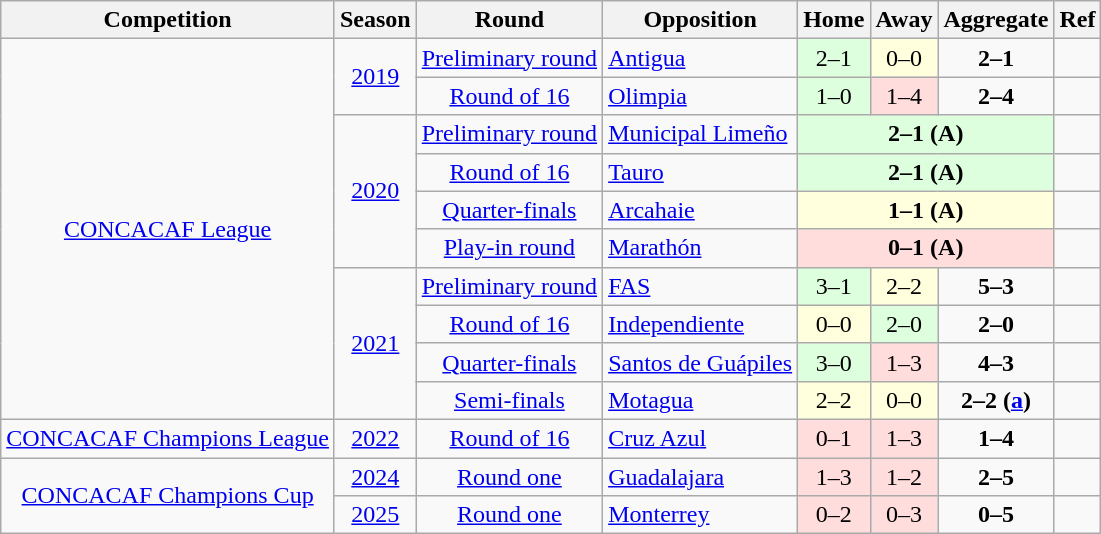<table class="wikitable collapsible sortable" style="text-align:center; ">
<tr>
<th>Competition</th>
<th>Season</th>
<th>Round</th>
<th>Opposition</th>
<th>Home</th>
<th>Away</th>
<th>Aggregate</th>
<th>Ref</th>
</tr>
<tr>
<td rowspan="10"><a href='#'>CONCACAF League</a></td>
<td rowspan="2"><a href='#'>2019</a></td>
<td><a href='#'>Preliminary round</a></td>
<td style="text-align:left;"> <a href='#'>Antigua</a></td>
<td style="text-align:center; background:#dfd;">2–1</td>
<td style="text-align:center; background:#ffd;">0–0</td>
<td style="text-align:center;"><strong>2–1</strong></td>
<td></td>
</tr>
<tr>
<td><a href='#'>Round of 16</a></td>
<td style="text-align:left;"> <a href='#'>Olimpia</a></td>
<td style="text-align:center; background:#dfd;">1–0</td>
<td style="text-align:center; background:#fdd;">1–4</td>
<td style="text-align:center;"><strong>2–4</strong></td>
<td></td>
</tr>
<tr>
<td rowspan="4"><a href='#'>2020</a></td>
<td><a href='#'>Preliminary round</a></td>
<td style="text-align:left;"> <a href='#'>Municipal Limeño</a></td>
<td colspan=3 style="text-align:center; background:#dfd;"><strong>2–1 (A)</strong></td>
<td></td>
</tr>
<tr>
<td><a href='#'>Round of 16</a></td>
<td style="text-align:left;"> <a href='#'>Tauro</a></td>
<td colspan=3 style="text-align:center; background:#dfd;"><strong>2–1 (A)</strong></td>
<td></td>
</tr>
<tr>
<td><a href='#'>Quarter-finals</a></td>
<td style="text-align:left;"> <a href='#'>Arcahaie</a></td>
<td colspan=3 style="text-align:center; background:#ffd;"><strong>1–1  (A)</strong></td>
<td></td>
</tr>
<tr>
<td><a href='#'>Play-in round</a></td>
<td style="text-align:left;"> <a href='#'>Marathón</a></td>
<td colspan=3 style="text-align:center; background:#fdd;"><strong>0–1 (A)</strong></td>
<td></td>
</tr>
<tr>
<td rowspan="4"><a href='#'>2021</a></td>
<td><a href='#'>Preliminary round</a></td>
<td style="text-align:left;"> <a href='#'>FAS</a></td>
<td style="text-align:center; background:#dfd;">3–1</td>
<td style="text-align:center; background:#ffd;">2–2</td>
<td style="text-align:center;"><strong>5–3</strong></td>
<td></td>
</tr>
<tr>
<td><a href='#'>Round of 16</a></td>
<td style="text-align:left;"> <a href='#'>Independiente</a></td>
<td style="text-align:center; background:#ffd;">0–0</td>
<td style="text-align:center; background:#dfd;">2–0</td>
<td style="text-align:center;"><strong>2–0</strong></td>
<td></td>
</tr>
<tr>
<td><a href='#'>Quarter-finals</a></td>
<td style="text-align:left;"> <a href='#'>Santos de Guápiles</a></td>
<td style="text-align:center; background:#dfd;">3–0</td>
<td style="text-align:center; background:#fdd;">1–3</td>
<td style="text-align:center;"><strong>4–3</strong></td>
<td></td>
</tr>
<tr>
<td><a href='#'>Semi-finals</a></td>
<td style="text-align:left;"> <a href='#'>Motagua</a></td>
<td style="text-align:center; background:#ffd;">2–2</td>
<td style="text-align:center; background:#ffd;">0–0</td>
<td style="text-align:center;"><strong>2–2 (<a href='#'>a</a>)</strong></td>
<td></td>
</tr>
<tr>
<td><a href='#'>CONCACAF Champions League</a></td>
<td><a href='#'>2022</a></td>
<td><a href='#'>Round of 16</a></td>
<td style="text-align:left;"> <a href='#'>Cruz Azul</a></td>
<td style="text-align:center; background:#fdd;">0–1</td>
<td style="text-align:center; background:#fdd;">1–3</td>
<td style="text-align:center;"><strong>1–4</strong></td>
<td></td>
</tr>
<tr>
<td rowspan="2"><a href='#'>CONCACAF Champions Cup</a></td>
<td><a href='#'>2024</a></td>
<td><a href='#'>Round one</a></td>
<td style="text-align:left;"> <a href='#'>Guadalajara</a></td>
<td style="text-align:center; background:#fdd;">1–3</td>
<td style="text-align:center; background:#fdd;">1–2</td>
<td style="text-align:center;"><strong>2–5</strong></td>
<td></td>
</tr>
<tr>
<td><a href='#'>2025</a></td>
<td><a href='#'>Round one</a></td>
<td style="text-align:left;"> <a href='#'>Monterrey</a></td>
<td style="text-align:center; background:#fdd;">0–2</td>
<td style="text-align:center; background:#fdd;">0–3</td>
<td style="text-align:center;"><strong>0–5</strong></td>
<td></td>
</tr>
</table>
